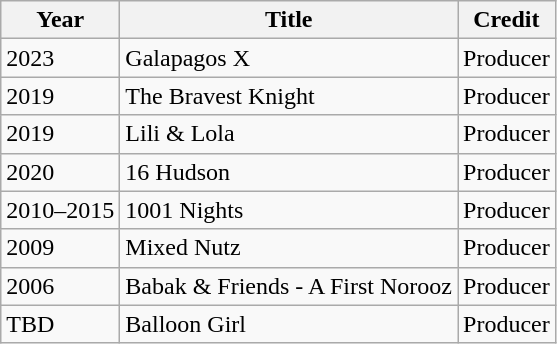<table class="wikitable">
<tr>
<th>Year</th>
<th>Title</th>
<th>Credit</th>
</tr>
<tr>
<td>2023</td>
<td>Galapagos X</td>
<td>Producer</td>
</tr>
<tr>
<td>2019</td>
<td>The Bravest Knight</td>
<td>Producer</td>
</tr>
<tr>
<td>2019</td>
<td>Lili & Lola</td>
<td>Producer</td>
</tr>
<tr>
<td>2020</td>
<td>16 Hudson</td>
<td>Producer</td>
</tr>
<tr>
<td>2010–2015</td>
<td>1001 Nights</td>
<td>Producer</td>
</tr>
<tr>
<td>2009</td>
<td>Mixed Nutz</td>
<td>Producer</td>
</tr>
<tr>
<td>2006</td>
<td>Babak & Friends - A First Norooz</td>
<td>Producer</td>
</tr>
<tr>
<td>TBD</td>
<td>Balloon Girl</td>
<td>Producer</td>
</tr>
</table>
